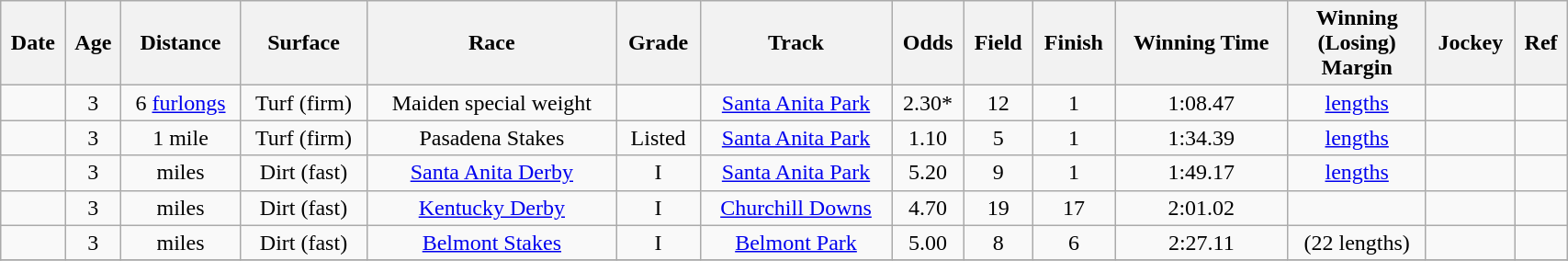<table class = "wikitable sortable" style="text-align:center; width:90%">
<tr>
<th scope="col">Date</th>
<th scope="col">Age</th>
<th scope="col">Distance</th>
<th scope="col">Surface</th>
<th scope="col">Race</th>
<th scope="col">Grade</th>
<th scope="col">Track</th>
<th scope="col">Odds</th>
<th scope="col">Field</th>
<th scope="col">Finish</th>
<th scope="col">Winning Time</th>
<th scope="col">Winning<br>(Losing)<br>Margin</th>
<th scope="col">Jockey</th>
<th scope="col" class="unsortable">Ref</th>
</tr>
<tr>
<td></td>
<td>3</td>
<td> 6 <a href='#'>furlongs</a></td>
<td>Turf (firm)</td>
<td>Maiden special weight</td>
<td></td>
<td><a href='#'>Santa Anita Park</a></td>
<td>2.30*</td>
<td>12</td>
<td>1</td>
<td>1:08.47</td>
<td> <a href='#'>lengths</a></td>
<td></td>
<td></td>
</tr>
<tr>
<td></td>
<td>3</td>
<td> 1 mile</td>
<td>Turf (firm)</td>
<td>Pasadena Stakes</td>
<td>Listed</td>
<td><a href='#'>Santa Anita Park</a></td>
<td>1.10</td>
<td>5</td>
<td>1</td>
<td>1:34.39</td>
<td> <a href='#'>lengths</a></td>
<td></td>
<td></td>
</tr>
<tr>
<td></td>
<td>3</td>
<td> miles</td>
<td>Dirt (fast)</td>
<td><a href='#'>Santa Anita Derby</a></td>
<td>I</td>
<td><a href='#'>Santa Anita Park</a></td>
<td>5.20</td>
<td>9</td>
<td>1</td>
<td>1:49.17</td>
<td> <a href='#'>lengths</a></td>
<td></td>
<td></td>
</tr>
<tr>
<td></td>
<td>3</td>
<td>  miles</td>
<td>Dirt (fast)</td>
<td><a href='#'>Kentucky Derby</a></td>
<td>I</td>
<td><a href='#'>Churchill Downs</a></td>
<td>4.70</td>
<td>19</td>
<td>17</td>
<td>2:01.02</td>
<td></td>
<td></td>
<td></td>
</tr>
<tr>
<td></td>
<td>3</td>
<td>  miles</td>
<td>Dirt (fast)</td>
<td><a href='#'>Belmont Stakes</a></td>
<td>I</td>
<td><a href='#'>Belmont Park</a></td>
<td>5.00</td>
<td>8</td>
<td>6</td>
<td>2:27.11</td>
<td>(22 lengths)</td>
<td></td>
<td></td>
</tr>
<tr>
</tr>
</table>
